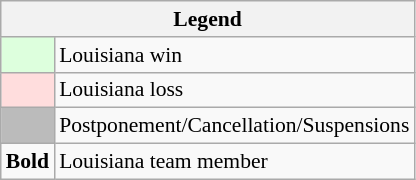<table class="wikitable" style="font-size:90%">
<tr>
<th colspan="2">Legend</th>
</tr>
<tr>
<td bgcolor="#ddffdd"> </td>
<td>Louisiana win</td>
</tr>
<tr>
<td bgcolor="#ffdddd"> </td>
<td>Louisiana loss</td>
</tr>
<tr>
<td bgcolor="#bbbbbb"> </td>
<td>Postponement/Cancellation/Suspensions</td>
</tr>
<tr>
<td><strong>Bold</strong></td>
<td>Louisiana team member</td>
</tr>
</table>
